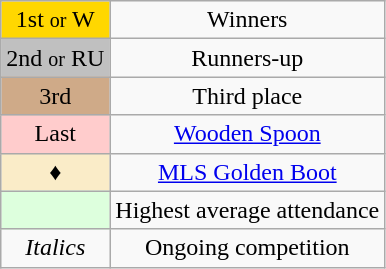<table class="wikitable" style="text-align:center">
<tr>
<td style=background:gold>1st <small>or</small> W</td>
<td>Winners</td>
</tr>
<tr>
<td style=background:silver>2nd <small>or</small> RU</td>
<td>Runners-up</td>
</tr>
<tr>
<td style=background:#CFAA88>3rd</td>
<td>Third place</td>
</tr>
<tr>
<td style=background:#FFCCCC>Last</td>
<td><a href='#'>Wooden Spoon</a></td>
</tr>
<tr>
<td style=background:#FAECC8;">♦</td>
<td><a href='#'>MLS Golden Boot</a></td>
</tr>
<tr>
<td style="background:#dfd;"> </td>
<td>Highest average attendance</td>
</tr>
<tr>
<td><em>Italics</em></td>
<td>Ongoing competition</td>
</tr>
</table>
